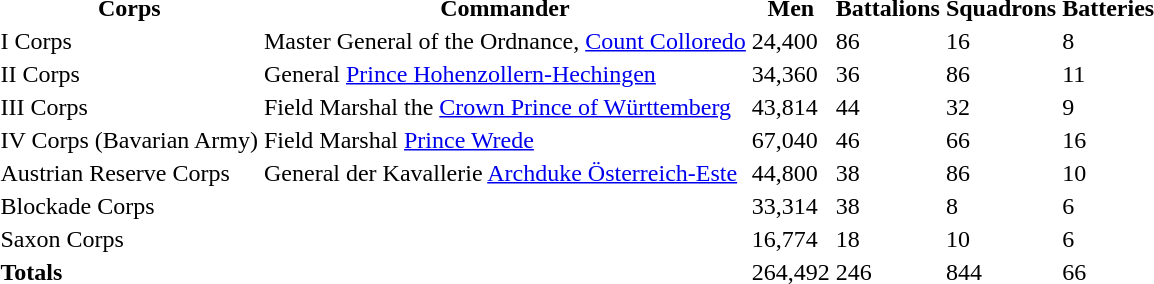<table>
<tr>
<th>Corps</th>
<th>Commander</th>
<th>Men</th>
<th>Battalions</th>
<th>Squadrons</th>
<th>Batteries</th>
</tr>
<tr>
<td>I Corps</td>
<td>Master General of the Ordnance, <a href='#'>Count Colloredo</a></td>
<td>24,400</td>
<td>86</td>
<td>16</td>
<td>8</td>
</tr>
<tr>
<td>II Corps</td>
<td>General <a href='#'>Prince Hohenzollern-Hechingen</a></td>
<td>34,360</td>
<td>36</td>
<td>86</td>
<td>11</td>
</tr>
<tr>
<td>III Corps</td>
<td>Field Marshal the  <a href='#'>Crown Prince of Württemberg</a></td>
<td>43,814</td>
<td>44</td>
<td>32</td>
<td>9</td>
</tr>
<tr>
<td>IV Corps (Bavarian Army)</td>
<td>Field Marshal <a href='#'>Prince Wrede</a></td>
<td>67,040</td>
<td>46</td>
<td>66</td>
<td>16</td>
</tr>
<tr>
<td>Austrian Reserve Corps</td>
<td>General der Kavallerie <a href='#'>Archduke Österreich-Este</a></td>
<td>44,800</td>
<td>38</td>
<td>86</td>
<td>10</td>
</tr>
<tr>
<td>Blockade Corps</td>
<td></td>
<td>33,314</td>
<td>38</td>
<td>8</td>
<td>6</td>
</tr>
<tr>
<td>Saxon Corps</td>
<td></td>
<td>16,774</td>
<td>18</td>
<td>10</td>
<td>6</td>
</tr>
<tr>
<td><strong>Totals</strong></td>
<td></td>
<td>264,492</td>
<td>246</td>
<td>844</td>
<td>66</td>
</tr>
</table>
